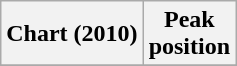<table class="wikitable plainrowheaders" style="text-align:center">
<tr>
<th scope="col">Chart (2010)</th>
<th scope="col">Peak<br>position</th>
</tr>
<tr>
</tr>
</table>
